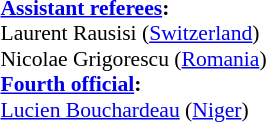<table style="font-size: 90%" width="100%">
<tr>
<td><br><strong><a href='#'>Assistant referees</a>:</strong>
<br>Laurent Rausisi (<a href='#'>Switzerland</a>)
<br>Nicolae Grigorescu (<a href='#'>Romania</a>)<br><strong><a href='#'>Fourth official</a>:</strong>
<br><a href='#'>Lucien Bouchardeau</a> (<a href='#'>Niger</a>)</td>
</tr>
</table>
